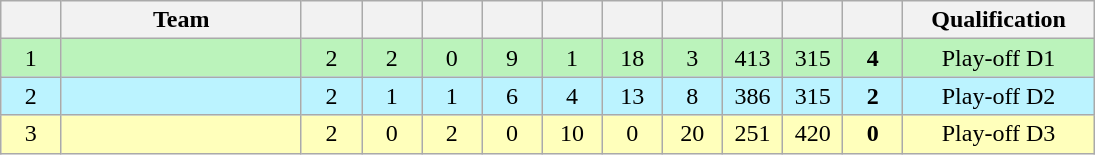<table class=wikitable style="text-align:center" width=730>
<tr>
<th width=5.5%></th>
<th width=22%>Team</th>
<th width=5.5%></th>
<th width=5.5%></th>
<th width=5.5%></th>
<th width=5.5%></th>
<th width=5.5%></th>
<th width=5.5%></th>
<th width=5.5%></th>
<th width=5.5%></th>
<th width=5.5%></th>
<th width=5.5%></th>
<th width=18%>Qualification</th>
</tr>
<tr bgcolor=#bbf3bb>
<td>1</td>
<td style="text-align:left"></td>
<td>2</td>
<td>2</td>
<td>0</td>
<td>9</td>
<td>1</td>
<td>18</td>
<td>3</td>
<td>413</td>
<td>315</td>
<td><strong>4</strong></td>
<td>Play-off D1</td>
</tr>
<tr bgcolor=#bbf3ff>
<td>2</td>
<td style="text-align:left"></td>
<td>2</td>
<td>1</td>
<td>1</td>
<td>6</td>
<td>4</td>
<td>13</td>
<td>8</td>
<td>386</td>
<td>315</td>
<td><strong>2</strong></td>
<td>Play-off D2</td>
</tr>
<tr bgcolor=#ffffbb>
<td>3</td>
<td style="text-align:left"></td>
<td>2</td>
<td>0</td>
<td>2</td>
<td>0</td>
<td>10</td>
<td>0</td>
<td>20</td>
<td>251</td>
<td>420</td>
<td><strong>0</strong></td>
<td>Play-off D3</td>
</tr>
</table>
